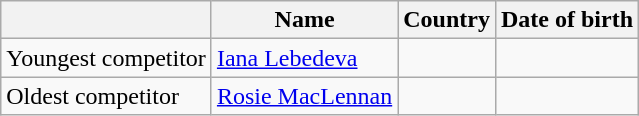<table class="wikitable">
<tr>
<th></th>
<th>Name</th>
<th>Country</th>
<th>Date of birth</th>
</tr>
<tr>
<td>Youngest competitor</td>
<td><a href='#'>Iana Lebedeva</a></td>
<td></td>
<td></td>
</tr>
<tr>
<td>Oldest competitor</td>
<td><a href='#'>Rosie MacLennan</a></td>
<td></td>
<td></td>
</tr>
</table>
